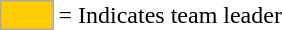<table>
<tr>
<td style="background-color:#FFCC00; border:1px solid #aaaaaa; width:2em;"></td>
<td>= Indicates team leader</td>
</tr>
</table>
